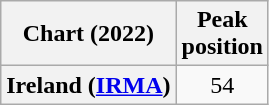<table class="wikitable plainrowheaders" style="text-align:center">
<tr>
<th>Chart (2022)</th>
<th>Peak<br>position</th>
</tr>
<tr>
<th scope="row">Ireland (<a href='#'>IRMA</a>)</th>
<td>54</td>
</tr>
</table>
